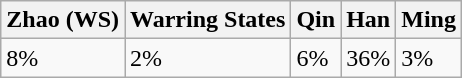<table class="wikitable">
<tr>
<th>Zhao (WS)</th>
<th>Warring States</th>
<th>Qin</th>
<th>Han</th>
<th>Ming</th>
</tr>
<tr>
<td>8%</td>
<td>2%</td>
<td>6%</td>
<td>36%</td>
<td>3%</td>
</tr>
</table>
